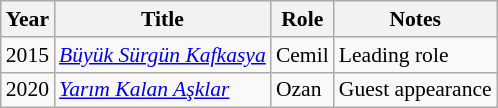<table class="wikitable" style="font-size: 90%;">
<tr>
<th>Year</th>
<th>Title</th>
<th>Role</th>
<th>Notes</th>
</tr>
<tr>
<td>2015</td>
<td><em><a href='#'>Büyük Sürgün Kafkasya</a></em></td>
<td>Cemil</td>
<td>Leading role</td>
</tr>
<tr>
<td>2020</td>
<td><em><a href='#'>Yarım Kalan Aşklar</a></em></td>
<td>Ozan</td>
<td>Guest appearance</td>
</tr>
</table>
